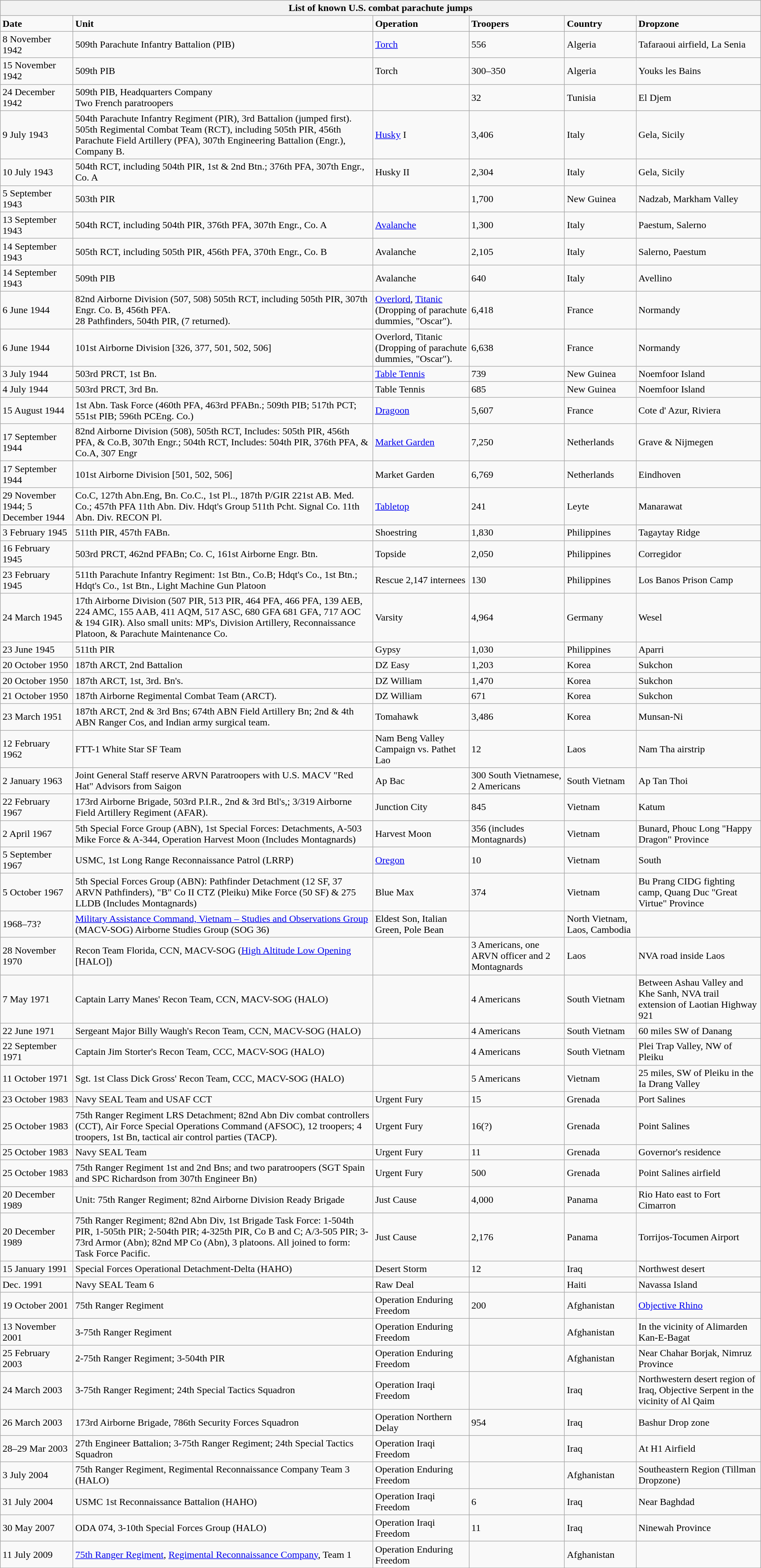<table class="wikitable sortable" align="left">
<tr>
<th colspan="6">List of known U.S. combat parachute jumps</th>
</tr>
<tr>
<td><strong>Date</strong></td>
<td><strong>Unit</strong></td>
<td><strong>Operation</strong></td>
<td><strong>Troopers</strong></td>
<td><strong>Country</strong></td>
<td><strong>Dropzone</strong></td>
</tr>
<tr>
<td>8 November 1942</td>
<td>509th Parachute Infantry Battalion (PIB)</td>
<td><a href='#'>Torch</a></td>
<td>556</td>
<td>Algeria</td>
<td>Tafaraoui airfield, La Senia</td>
</tr>
<tr>
<td>15 November 1942</td>
<td>509th PIB</td>
<td>Torch</td>
<td>300–350</td>
<td>Algeria</td>
<td>Youks les Bains</td>
</tr>
<tr>
<td>24 December 1942</td>
<td>509th PIB, Headquarters Company<br>Two French paratroopers</td>
<td></td>
<td>32</td>
<td>Tunisia</td>
<td>El Djem</td>
</tr>
<tr>
<td>9 July 1943</td>
<td>504th Parachute Infantry Regiment (PIR), 3rd Battalion (jumped first).<br>505th Regimental Combat Team (RCT), including 505th PIR, 456th Parachute Field Artillery (PFA), 307th Engineering Battalion (Engr.), Company B.</td>
<td><a href='#'>Husky</a> I</td>
<td>3,406</td>
<td>Italy</td>
<td>Gela, Sicily</td>
</tr>
<tr>
<td>10 July 1943</td>
<td>504th RCT, including 504th PIR, 1st & 2nd Btn.; 376th PFA, 307th Engr., Co. A</td>
<td>Husky II</td>
<td>2,304</td>
<td>Italy</td>
<td>Gela, Sicily</td>
</tr>
<tr>
<td>5 September 1943</td>
<td>503th PIR</td>
<td></td>
<td>1,700</td>
<td>New Guinea</td>
<td>Nadzab, Markham Valley</td>
</tr>
<tr>
<td>13 September 1943</td>
<td>504th RCT, including 504th PIR, 376th PFA, 307th Engr., Co. A</td>
<td><a href='#'>Avalanche</a></td>
<td>1,300</td>
<td>Italy</td>
<td>Paestum, Salerno</td>
</tr>
<tr>
<td>14 September 1943</td>
<td>505th RCT, including 505th PIR, 456th PFA, 370th Engr., Co. B</td>
<td>Avalanche</td>
<td>2,105</td>
<td>Italy</td>
<td>Salerno, Paestum</td>
</tr>
<tr>
<td>14 September 1943</td>
<td>509th PIB</td>
<td>Avalanche</td>
<td>640</td>
<td>Italy</td>
<td>Avellino</td>
</tr>
<tr>
<td>6 June 1944</td>
<td>82nd Airborne Division (507, 508) 505th RCT, including 505th PIR, 307th Engr. Co. B, 456th PFA.<br>28 Pathfinders, 504th PIR, (7 returned).</td>
<td><a href='#'>Overlord</a>, <a href='#'>Titanic</a> (Dropping of parachute dummies, "Oscar").</td>
<td>6,418</td>
<td>France</td>
<td>Normandy</td>
</tr>
<tr>
<td>6 June 1944</td>
<td>101st Airborne Division [326, 377, 501, 502, 506]</td>
<td>Overlord, Titanic (Dropping of parachute dummies, "Oscar").</td>
<td>6,638</td>
<td>France</td>
<td>Normandy</td>
</tr>
<tr>
<td>3 July 1944</td>
<td>503rd PRCT, 1st Bn.</td>
<td><a href='#'>Table Tennis</a></td>
<td>739</td>
<td>New Guinea</td>
<td>Noemfoor Island</td>
</tr>
<tr>
<td>4 July 1944</td>
<td>503rd PRCT, 3rd Bn.</td>
<td>Table Tennis</td>
<td>685</td>
<td>New Guinea</td>
<td>Noemfoor Island</td>
</tr>
<tr>
<td>15 August 1944</td>
<td>1st Abn. Task Force (460th PFA, 463rd PFABn.; 509th PIB; 517th PCT; 551st PIB; 596th PCEng. Co.)</td>
<td><a href='#'>Dragoon</a></td>
<td>5,607</td>
<td>France</td>
<td>Cote d' Azur, Riviera</td>
</tr>
<tr>
<td>17 September 1944</td>
<td>82nd Airborne Division (508), 505th RCT, Includes: 505th PIR, 456th PFA, & Co.B, 307th Engr.; 504th RCT, Includes: 504th PIR, 376th PFA, & Co.A, 307 Engr</td>
<td><a href='#'>Market Garden</a></td>
<td>7,250</td>
<td>Netherlands</td>
<td>Grave & Nijmegen</td>
</tr>
<tr>
<td>17 September 1944</td>
<td>101st Airborne Division [501, 502, 506]</td>
<td>Market Garden</td>
<td>6,769</td>
<td>Netherlands</td>
<td>Eindhoven</td>
</tr>
<tr>
<td>29 November 1944; 5 December 1944</td>
<td>Co.C, 127th Abn.Eng, Bn. Co.C., 1st Pl.., 187th P/GIR 221st AB. Med. Co.; 457th PFA 11th Abn. Div. Hdqt's Group 511th Pcht. Signal Co. 11th Abn. Div. RECON Pl.</td>
<td><a href='#'>Tabletop</a></td>
<td>241</td>
<td>Leyte</td>
<td>Manarawat</td>
</tr>
<tr>
<td>3 February 1945</td>
<td>511th PIR, 457th FABn.</td>
<td>Shoestring</td>
<td>1,830</td>
<td>Philippines</td>
<td>Tagaytay Ridge</td>
</tr>
<tr>
<td>16 February 1945</td>
<td>503rd PRCT, 462nd PFABn; Co. C, 161st Airborne Engr. Btn.</td>
<td>Topside</td>
<td>2,050</td>
<td>Philippines</td>
<td>Corregidor</td>
</tr>
<tr>
<td>23 February 1945</td>
<td>511th Parachute Infantry Regiment: 1st Btn., Co.B; Hdqt's Co., 1st Btn.; Hdqt's Co., 1st Btn., Light Machine Gun Platoon</td>
<td>Rescue 2,147 internees</td>
<td>130</td>
<td>Philippines</td>
<td>Los Banos Prison Camp</td>
</tr>
<tr>
<td>24 March 1945</td>
<td>17th Airborne Division (507 PIR, 513 PIR, 464 PFA, 466 PFA, 139 AEB, 224 AMC, 155 AAB, 411 AQM, 517 ASC, 680 GFA 681 GFA, 717 AOC & 194 GIR). Also small units: MP's, Division Artillery, Reconnaissance Platoon, & Parachute Maintenance Co.</td>
<td>Varsity</td>
<td>4,964</td>
<td>Germany</td>
<td>Wesel</td>
</tr>
<tr>
<td>23 June 1945</td>
<td>511th PIR</td>
<td>Gypsy</td>
<td>1,030</td>
<td>Philippines</td>
<td>Aparri</td>
</tr>
<tr>
<td>20 October 1950</td>
<td>187th ARCT, 2nd Battalion</td>
<td>DZ Easy</td>
<td>1,203</td>
<td>Korea</td>
<td>Sukchon</td>
</tr>
<tr>
<td>20 October 1950</td>
<td>187th ARCT, 1st, 3rd. Bn's.</td>
<td>DZ William</td>
<td>1,470</td>
<td>Korea</td>
<td>Sukchon</td>
</tr>
<tr>
<td>21 October 1950</td>
<td>187th Airborne Regimental Combat Team (ARCT).</td>
<td>DZ William</td>
<td>671</td>
<td>Korea</td>
<td>Sukchon</td>
</tr>
<tr>
<td>23 March 1951</td>
<td>187th ARCT, 2nd & 3rd Bns; 674th ABN Field Artillery Bn; 2nd & 4th ABN Ranger Cos, and Indian army surgical team.</td>
<td>Tomahawk</td>
<td>3,486</td>
<td>Korea</td>
<td>Munsan-Ni</td>
</tr>
<tr>
<td>12 February 1962</td>
<td>FTT-1 White Star SF Team</td>
<td>Nam Beng Valley Campaign vs. Pathet Lao</td>
<td>12</td>
<td>Laos</td>
<td>Nam Tha airstrip</td>
</tr>
<tr>
<td>2 January 1963</td>
<td>Joint General Staff reserve ARVN Paratroopers with U.S. MACV "Red Hat" Advisors from Saigon</td>
<td>Ap Bac</td>
<td>300 South Vietnamese, 2 Americans</td>
<td>South Vietnam</td>
<td>Ap Tan Thoi</td>
</tr>
<tr>
<td>22 February 1967</td>
<td>173rd Airborne Brigade, 503rd P.I.R., 2nd & 3rd Btl's,; 3/319 Airborne Field Artillery Regiment (AFAR).</td>
<td>Junction City</td>
<td>845</td>
<td>Vietnam</td>
<td>Katum</td>
</tr>
<tr>
<td>2 April 1967</td>
<td>5th Special Force Group (ABN), 1st Special Forces: Detachments, A-503 Mike Force & A-344, Operation Harvest Moon (Includes Montagnards)</td>
<td>Harvest Moon</td>
<td>356 (includes Montagnards)</td>
<td>Vietnam</td>
<td>Bunard, Phouc Long "Happy Dragon" Province</td>
</tr>
<tr>
<td>5 September 1967</td>
<td>USMC, 1st Long Range Reconnaissance Patrol (LRRP)</td>
<td><a href='#'>Oregon</a></td>
<td>10</td>
<td>Vietnam</td>
<td>South</td>
</tr>
<tr>
<td>5 October 1967</td>
<td>5th Special Forces Group (ABN): Pathfinder Detachment (12 SF, 37 ARVN Pathfinders), "B" Co II CTZ (Pleiku) Mike Force (50 SF) & 275 LLDB (Includes Montagnards)</td>
<td>Blue Max</td>
<td>374</td>
<td>Vietnam</td>
<td>Bu Prang CIDG fighting camp, Quang Duc "Great Virtue" Province</td>
</tr>
<tr>
<td>1968–73?</td>
<td><a href='#'>Military Assistance Command, Vietnam – Studies and Observations Group</a> (MACV-SOG) Airborne Studies Group (SOG 36)</td>
<td>Eldest Son, Italian Green, Pole Bean</td>
<td></td>
<td>North Vietnam, Laos, Cambodia</td>
<td></td>
</tr>
<tr>
<td>28 November 1970</td>
<td>Recon Team Florida, CCN, MACV-SOG (<a href='#'>High Altitude Low Opening</a> [HALO])</td>
<td></td>
<td>3 Americans, one ARVN officer and 2 Montagnards</td>
<td>Laos</td>
<td>NVA road inside Laos</td>
</tr>
<tr>
<td>7 May 1971</td>
<td>Captain Larry Manes' Recon Team, CCN, MACV-SOG (HALO)</td>
<td></td>
<td>4 Americans</td>
<td>South Vietnam</td>
<td>Between Ashau Valley and Khe Sanh, NVA trail extension of Laotian Highway 921</td>
</tr>
<tr>
<td>22 June 1971</td>
<td>Sergeant Major Billy Waugh's Recon Team, CCN, MACV-SOG (HALO)</td>
<td></td>
<td>4 Americans</td>
<td>South Vietnam</td>
<td>60 miles SW of Danang</td>
</tr>
<tr>
<td>22 September 1971</td>
<td>Captain Jim Storter's Recon Team, CCC, MACV-SOG (HALO)</td>
<td></td>
<td>4 Americans</td>
<td>South Vietnam</td>
<td>Plei Trap Valley, NW of Pleiku</td>
</tr>
<tr>
<td>11 October 1971</td>
<td>Sgt. 1st Class Dick Gross' Recon Team, CCC, MACV-SOG (HALO)</td>
<td></td>
<td>5 Americans</td>
<td>Vietnam</td>
<td>25 miles, SW of Pleiku in the Ia Drang Valley</td>
</tr>
<tr>
<td>23 October 1983</td>
<td>Navy SEAL Team and USAF CCT</td>
<td>Urgent Fury</td>
<td>15</td>
<td>Grenada</td>
<td>Port Salines</td>
</tr>
<tr>
<td>25 October 1983</td>
<td>75th Ranger Regiment LRS Detachment; 82nd Abn Div combat controllers (CCT), Air Force Special Operations Command (AFSOC), 12 troopers; 4 troopers, 1st Bn, tactical air control parties (TACP).</td>
<td>Urgent Fury</td>
<td>16(?)</td>
<td>Grenada</td>
<td>Point Salines</td>
</tr>
<tr>
<td>25 October 1983</td>
<td>Navy SEAL Team</td>
<td>Urgent Fury</td>
<td>11</td>
<td>Grenada</td>
<td>Governor's residence</td>
</tr>
<tr>
<td>25 October 1983</td>
<td>75th Ranger Regiment 1st and 2nd Bns; and two paratroopers (SGT Spain and SPC Richardson from 307th Engineer Bn)</td>
<td>Urgent Fury</td>
<td>500</td>
<td>Grenada</td>
<td>Point Salines airfield</td>
</tr>
<tr>
<td>20 December 1989</td>
<td>Unit: 75th Ranger Regiment; 82nd Airborne Division Ready Brigade</td>
<td>Just Cause</td>
<td>4,000</td>
<td>Panama</td>
<td>Rio Hato east to Fort Cimarron</td>
</tr>
<tr>
<td>20 December 1989</td>
<td>75th Ranger Regiment; 82nd Abn Div, 1st Brigade Task Force: 1-504th PIR, 1-505th PIR; 2-504th PIR; 4-325th PIR, Co B and C; A/3-505 PIR; 3-73rd Armor (Abn); 82nd MP Co (Abn), 3 platoons. All joined to form: Task Force Pacific.</td>
<td>Just Cause</td>
<td>2,176</td>
<td>Panama</td>
<td>Torrijos-Tocumen Airport</td>
</tr>
<tr>
<td>15 January 1991</td>
<td>Special Forces Operational Detachment-Delta (HAHO)</td>
<td>Desert Storm</td>
<td>12</td>
<td>Iraq</td>
<td>Northwest desert</td>
</tr>
<tr>
<td>Dec. 1991</td>
<td>Navy SEAL Team 6</td>
<td>Raw Deal</td>
<td></td>
<td>Haiti</td>
<td>Navassa Island</td>
</tr>
<tr>
<td>19 October 2001</td>
<td>75th Ranger Regiment</td>
<td>Operation Enduring Freedom</td>
<td>200</td>
<td>Afghanistan</td>
<td><a href='#'>Objective Rhino</a></td>
</tr>
<tr>
<td>13 November 2001</td>
<td>3-75th Ranger Regiment</td>
<td>Operation Enduring Freedom</td>
<td></td>
<td>Afghanistan</td>
<td>In the vicinity of Alimarden Kan-E-Bagat</td>
</tr>
<tr>
<td>25 February 2003</td>
<td>2-75th Ranger Regiment; 3-504th PIR</td>
<td>Operation Enduring Freedom</td>
<td></td>
<td>Afghanistan</td>
<td>Near Chahar Borjak, Nimruz Province</td>
</tr>
<tr>
<td>24 March 2003</td>
<td>3-75th Ranger Regiment; 24th Special Tactics Squadron</td>
<td>Operation Iraqi Freedom</td>
<td></td>
<td>Iraq</td>
<td>Northwestern desert region of Iraq, Objective Serpent in the vicinity of Al Qaim </td>
</tr>
<tr>
<td>26 March 2003</td>
<td>173rd Airborne Brigade, 786th Security Forces Squadron</td>
<td>Operation Northern Delay</td>
<td>954</td>
<td>Iraq</td>
<td>Bashur Drop zone </td>
</tr>
<tr>
<td>28–29 Mar 2003</td>
<td>27th Engineer Battalion; 3-75th Ranger Regiment; 24th Special Tactics Squadron</td>
<td>Operation Iraqi Freedom</td>
<td></td>
<td>Iraq</td>
<td>At H1 Airfield</td>
</tr>
<tr>
<td>3 July 2004</td>
<td>75th Ranger Regiment, Regimental Reconnaissance Company Team 3 (HALO)</td>
<td>Operation Enduring Freedom</td>
<td></td>
<td>Afghanistan</td>
<td>Southeastern Region (Tillman Dropzone) </td>
</tr>
<tr>
<td>31 July 2004</td>
<td>USMC 1st Reconnaissance Battalion (HAHO)</td>
<td>Operation Iraqi Freedom</td>
<td>6</td>
<td>Iraq</td>
<td>Near Baghdad</td>
</tr>
<tr>
<td>30 May 2007</td>
<td>ODA 074, 3-10th Special Forces Group (HALO) </td>
<td>Operation Iraqi Freedom</td>
<td>11</td>
<td>Iraq</td>
<td>Ninewah Province</td>
</tr>
<tr>
<td>11 July 2009</td>
<td><a href='#'>75th Ranger Regiment</a>, <a href='#'>Regimental Reconnaissance Company</a>, Team 1 </td>
<td>Operation Enduring Freedom</td>
<td></td>
<td>Afghanistan</td>
<td></td>
</tr>
</table>
